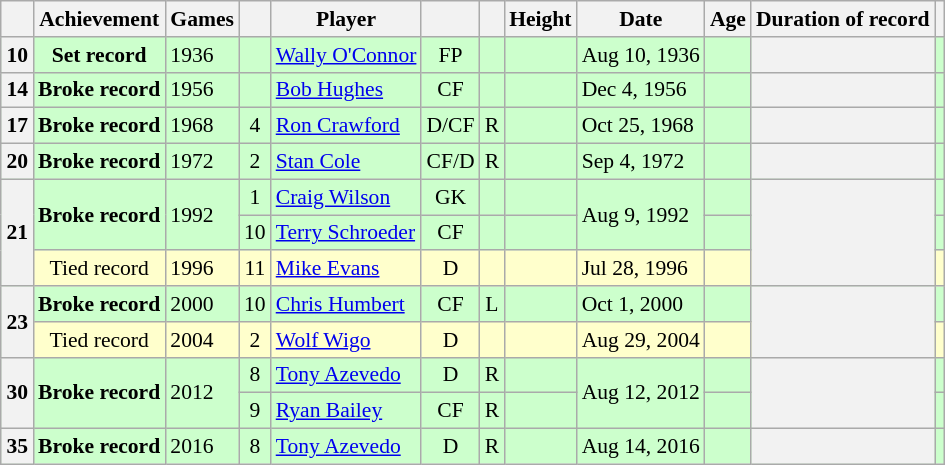<table class="wikitable" style="text-align: left; font-size: 90%; margin-left: 1em;">
<tr>
<th></th>
<th>Achievement</th>
<th>Games</th>
<th></th>
<th>Player</th>
<th></th>
<th></th>
<th>Height</th>
<th>Date</th>
<th>Age</th>
<th>Duration of record</th>
<th></th>
</tr>
<tr style="background: #cfc;">
<td style="background: #f2f2f2; text-align: center;"><strong>10</strong></td>
<td style="text-align: center;"><strong>Set record</strong></td>
<td>1936</td>
<td style="text-align: center;"></td>
<td><a href='#'>Wally O'Connor</a></td>
<td style="text-align: center;">FP</td>
<td style="text-align: center;"></td>
<td></td>
<td>Aug 10, 1936</td>
<td style="text-align: center;"></td>
<td style="background: #f2f2f2;"></td>
<td></td>
</tr>
<tr style="background: #cfc;">
<td style="background: #f2f2f2; text-align: center;"><strong>14</strong></td>
<td style="text-align: center;"><strong>Broke record</strong></td>
<td>1956</td>
<td style="text-align: center;"></td>
<td><a href='#'>Bob Hughes</a></td>
<td style="text-align: center;">CF</td>
<td style="text-align: center;"></td>
<td></td>
<td>Dec 4, 1956</td>
<td style="text-align: center;"></td>
<td style="background: #f2f2f2;"></td>
<td></td>
</tr>
<tr style="background: #cfc;">
<td style="background: #f2f2f2; text-align: center;"><strong>17</strong></td>
<td style="text-align: center;"><strong>Broke record</strong></td>
<td>1968</td>
<td style="text-align: center;">4</td>
<td><a href='#'>Ron Crawford</a></td>
<td style="text-align: center;">D/CF</td>
<td style="text-align: center;">R</td>
<td></td>
<td>Oct 25, 1968</td>
<td style="text-align: center;"></td>
<td style="background: #f2f2f2;"></td>
<td></td>
</tr>
<tr style="background: #cfc;">
<td style="background: #f2f2f2; text-align: center;"><strong>20</strong></td>
<td style="text-align: center;"><strong>Broke record</strong></td>
<td>1972 </td>
<td style="text-align: center;">2</td>
<td><a href='#'>Stan Cole</a></td>
<td style="text-align: center;">CF/D</td>
<td style="text-align: center;">R</td>
<td></td>
<td>Sep 4, 1972</td>
<td style="text-align: center;"></td>
<td style="background: #f2f2f2;"></td>
<td></td>
</tr>
<tr style="background: #cfc;">
<td rowspan="3" style="background: #f2f2f2; text-align: center;"><strong>21</strong></td>
<td rowspan="2" style="text-align: center;"><strong>Broke record</strong></td>
<td rowspan="2">1992</td>
<td style="text-align: center;">1</td>
<td><a href='#'>Craig Wilson</a></td>
<td style="text-align: center;">GK</td>
<td style="text-align: center;"></td>
<td></td>
<td rowspan="2">Aug 9, 1992</td>
<td style="text-align: center;"></td>
<td rowspan="3" style="background: #f2f2f2;"></td>
<td></td>
</tr>
<tr style="background: #cfc;">
<td style="text-align: center;">10</td>
<td><a href='#'>Terry Schroeder</a></td>
<td style="text-align: center;">CF</td>
<td style="text-align: center;"></td>
<td></td>
<td style="text-align: center;"></td>
<td></td>
</tr>
<tr style="background: #ffc;">
<td style="text-align: center;">Tied record</td>
<td>1996</td>
<td style="text-align: center;">11</td>
<td><a href='#'>Mike Evans</a></td>
<td style="text-align: center;">D</td>
<td style="text-align: center;"></td>
<td></td>
<td>Jul 28, 1996</td>
<td style="text-align: center;"></td>
<td></td>
</tr>
<tr style="background: #cfc;">
<td rowspan="2" style="background: #f2f2f2; text-align: center;"><strong>23</strong></td>
<td style="text-align: center;"><strong>Broke record</strong></td>
<td>2000</td>
<td style="text-align: center;">10</td>
<td><a href='#'>Chris Humbert</a></td>
<td style="text-align: center;">CF</td>
<td style="text-align: center;">L</td>
<td></td>
<td>Oct 1, 2000</td>
<td style="text-align: center;"></td>
<td rowspan="2" style="background: #f2f2f2;"></td>
<td></td>
</tr>
<tr style="background: #ffc;">
<td style="text-align: center;">Tied record</td>
<td>2004</td>
<td style="text-align: center;">2</td>
<td><a href='#'>Wolf Wigo</a></td>
<td style="text-align: center;">D</td>
<td style="text-align: center;"></td>
<td></td>
<td>Aug 29, 2004</td>
<td style="text-align: center;"></td>
<td></td>
</tr>
<tr style="background: #cfc;">
<td rowspan="2" style="background: #f2f2f2; text-align: center;"><strong>30</strong></td>
<td rowspan="2" style="text-align: center;"><strong>Broke record</strong></td>
<td rowspan="2">2012</td>
<td style="text-align: center;">8</td>
<td><a href='#'>Tony Azevedo</a></td>
<td style="text-align: center;">D</td>
<td style="text-align: center;">R</td>
<td></td>
<td rowspan="2">Aug 12, 2012</td>
<td style="text-align: center;"></td>
<td rowspan="2" style="background: #f2f2f2;"></td>
<td></td>
</tr>
<tr style="background: #cfc;">
<td style="text-align: center;">9</td>
<td><a href='#'>Ryan Bailey</a></td>
<td style="text-align: center;">CF</td>
<td style="text-align: center;">R</td>
<td></td>
<td style="text-align: center;"></td>
<td></td>
</tr>
<tr style="background: #cfc;">
<td style="background: #f2f2f2; text-align: center;"><strong>35</strong></td>
<td style="text-align: center;"><strong>Broke record</strong></td>
<td>2016</td>
<td style="text-align: center;">8</td>
<td><a href='#'>Tony Azevedo</a></td>
<td style="text-align: center;">D</td>
<td style="text-align: center;">R</td>
<td></td>
<td>Aug 14, 2016</td>
<td style="text-align: center;"></td>
<td style="background: #f2f2f2;"></td>
<td></td>
</tr>
</table>
